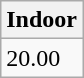<table class="wikitable" border="1" align="upright">
<tr>
<th>Indoor</th>
</tr>
<tr>
<td>20.00</td>
</tr>
</table>
